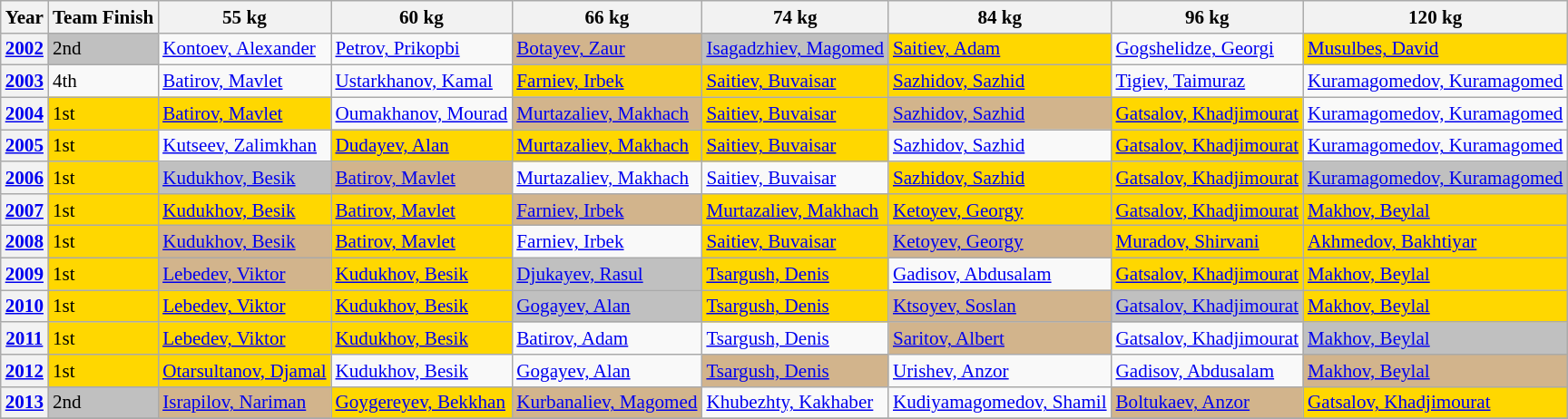<table class="wikitable sortable" style="font-size:88%">
<tr>
<th>Year</th>
<th>Team Finish</th>
<th>55 kg</th>
<th>60 kg</th>
<th>66 kg</th>
<th>74 kg</th>
<th>84 kg</th>
<th>96 kg</th>
<th>120 kg</th>
</tr>
<tr>
<th><a href='#'>2002</a></th>
<td bgcolor="SILVER">2nd</td>
<td><a href='#'>Kontoev, Alexander</a> </td>
<td><a href='#'>Petrov, Prikopbi</a> </td>
<td bgcolor="TAN"><a href='#'>Botayev, Zaur</a> </td>
<td bgcolor="SILVER"><a href='#'>Isagadzhiev, Magomed</a> </td>
<td bgcolor="GOLD"><a href='#'>Saitiev, Adam</a> </td>
<td><a href='#'>Gogshelidze, Georgi</a> </td>
<td bgcolor="GOLD"><a href='#'>Musulbes, David</a> </td>
</tr>
<tr>
<th><a href='#'>2003</a></th>
<td>4th</td>
<td><a href='#'>Batirov, Mavlet</a> </td>
<td><a href='#'>Ustarkhanov, Kamal</a> </td>
<td bgcolor="GOLD"><a href='#'>Farniev, Irbek</a> </td>
<td bgcolor="GOLD"><a href='#'>Saitiev, Buvaisar</a> </td>
<td bgcolor="GOLD"><a href='#'>Sazhidov, Sazhid</a> </td>
<td><a href='#'>Tigiev, Taimuraz</a> </td>
<td><a href='#'>Kuramagomedov, Kuramagomed</a> </td>
</tr>
<tr>
<th><a href='#'>2004</a></th>
<td bgcolor="GOLD">1st</td>
<td bgcolor="GOLD"><a href='#'>Batirov, Mavlet</a> </td>
<td><a href='#'>Oumakhanov, Mourad</a> </td>
<td bgcolor="TAN"><a href='#'>Murtazaliev, Makhach</a> </td>
<td bgcolor="GOLD"><a href='#'>Saitiev, Buvaisar</a> </td>
<td bgcolor="TAN"><a href='#'>Sazhidov, Sazhid</a> </td>
<td bgcolor="GOLD"><a href='#'>Gatsalov, Khadjimourat</a> </td>
<td><a href='#'>Kuramagomedov, Kuramagomed</a> </td>
</tr>
<tr>
<th><a href='#'>2005</a></th>
<td bgcolor="GOLD">1st</td>
<td><a href='#'>Kutseev, Zalimkhan</a> </td>
<td bgcolor="GOLD"><a href='#'>Dudayev, Alan</a> </td>
<td bgcolor="GOLD"><a href='#'>Murtazaliev, Makhach</a> </td>
<td bgcolor="GOLD"><a href='#'>Saitiev, Buvaisar</a> </td>
<td><a href='#'>Sazhidov, Sazhid</a> </td>
<td bgcolor="GOLD"><a href='#'>Gatsalov, Khadjimourat</a> </td>
<td><a href='#'>Kuramagomedov, Kuramagomed</a> </td>
</tr>
<tr>
<th><a href='#'>2006</a></th>
<td bgcolor="GOLD">1st</td>
<td bgcolor="SILVER"><a href='#'>Kudukhov, Besik</a> </td>
<td bgcolor="TAN"><a href='#'>Batirov, Mavlet</a> </td>
<td><a href='#'>Murtazaliev, Makhach</a> </td>
<td><a href='#'>Saitiev, Buvaisar</a> </td>
<td bgcolor="GOLD"><a href='#'>Sazhidov, Sazhid</a> </td>
<td bgcolor="GOLD"><a href='#'>Gatsalov, Khadjimourat</a> </td>
<td bgcolor="SILVER"><a href='#'>Kuramagomedov, Kuramagomed</a> </td>
</tr>
<tr>
<th><a href='#'>2007</a></th>
<td bgcolor="GOLD">1st</td>
<td bgcolor="GOLD"><a href='#'>Kudukhov, Besik</a> </td>
<td bgcolor="GOLD"><a href='#'>Batirov, Mavlet</a> </td>
<td bgcolor="TAN"><a href='#'>Farniev, Irbek</a> </td>
<td bgcolor="GOLD"><a href='#'>Murtazaliev, Makhach</a> </td>
<td bgcolor="GOLD"><a href='#'>Ketoyev, Georgy</a> </td>
<td bgcolor="GOLD"><a href='#'>Gatsalov, Khadjimourat</a> </td>
<td bgcolor="GOLD"><a href='#'>Makhov, Beylal</a> </td>
</tr>
<tr>
<th><a href='#'>2008</a></th>
<td bgcolor="GOLD">1st</td>
<td bgcolor="TAN"><a href='#'>Kudukhov, Besik</a> </td>
<td bgcolor="GOLD"><a href='#'>Batirov, Mavlet</a> </td>
<td><a href='#'>Farniev, Irbek</a> </td>
<td bgcolor="GOLD"><a href='#'>Saitiev, Buvaisar</a> </td>
<td bgcolor="TAN"><a href='#'>Ketoyev, Georgy</a> </td>
<td bgcolor="GOLD"><a href='#'>Muradov, Shirvani</a> </td>
<td bgcolor="GOLD"><a href='#'>Akhmedov, Bakhtiyar</a> </td>
</tr>
<tr>
<th><a href='#'>2009</a></th>
<td bgcolor="GOLD">1st</td>
<td bgcolor="TAN"><a href='#'>Lebedev, Viktor</a> </td>
<td bgcolor="GOLD"><a href='#'>Kudukhov, Besik</a> </td>
<td bgcolor="SILVER"><a href='#'>Djukayev, Rasul</a> </td>
<td bgcolor="GOLD"><a href='#'>Tsargush, Denis</a> </td>
<td><a href='#'>Gadisov, Abdusalam</a> </td>
<td bgcolor="GOLD"><a href='#'>Gatsalov, Khadjimourat</a> </td>
<td bgcolor="GOLD"><a href='#'>Makhov, Beylal</a> </td>
</tr>
<tr>
<th><a href='#'>2010</a></th>
<td bgcolor="GOLD">1st</td>
<td bgcolor="GOLD"><a href='#'>Lebedev, Viktor</a> </td>
<td bgcolor="GOLD"><a href='#'>Kudukhov, Besik</a> </td>
<td bgcolor="SILVER"><a href='#'>Gogayev, Alan</a> </td>
<td bgcolor="GOLD"><a href='#'>Tsargush, Denis</a> </td>
<td bgcolor="TAN"><a href='#'>Ktsoyev, Soslan</a> </td>
<td bgcolor="SILVER"><a href='#'>Gatsalov, Khadjimourat</a> </td>
<td bgcolor="GOLD"><a href='#'>Makhov, Beylal</a> </td>
</tr>
<tr>
<th><a href='#'>2011</a></th>
<td bgcolor="gold">1st</td>
<td bgcolor="GOLD"><a href='#'>Lebedev, Viktor</a> </td>
<td bgcolor="GOLD"><a href='#'>Kudukhov, Besik</a> </td>
<td><a href='#'>Batirov, Adam</a> </td>
<td><a href='#'>Tsargush, Denis</a> </td>
<td bgcolor="TAN"><a href='#'>Saritov, Albert</a> </td>
<td><a href='#'>Gatsalov, Khadjimourat</a> </td>
<td bgcolor="silver"><a href='#'>Makhov, Beylal</a> </td>
</tr>
<tr>
<th><a href='#'>2012</a></th>
<td bgcolor="GOLD">1st</td>
<td bgcolor="GOLD"><a href='#'>Otarsultanov, Djamal</a> </td>
<td><a href='#'>Kudukhov, Besik</a> </td>
<td><a href='#'>Gogayev, Alan</a> </td>
<td bgcolor="TAN"><a href='#'>Tsargush, Denis</a> </td>
<td><a href='#'>Urishev, Anzor</a> </td>
<td><a href='#'>Gadisov, Abdusalam</a> </td>
<td bgcolor="TAN"><a href='#'>Makhov, Beylal</a> </td>
</tr>
<tr>
<th><a href='#'>2013</a></th>
<td bgcolor="SILVER">2nd</td>
<td bgcolor="TAN"><a href='#'>Israpilov, Nariman</a> </td>
<td bgcolor="GOLD"><a href='#'>Goygereyev, Bekkhan</a> </td>
<td bgcolor="TAN"><a href='#'>Kurbanaliev, Magomed</a> </td>
<td><a href='#'>Khubezhty, Kakhaber</a> </td>
<td><a href='#'>Kudiyamagomedov, Shamil</a> </td>
<td bgcolor="TAN"><a href='#'>Boltukaev, Anzor</a> </td>
<td bgcolor="GOLD"><a href='#'>Gatsalov, Khadjimourat</a> </td>
</tr>
<tr>
</tr>
</table>
